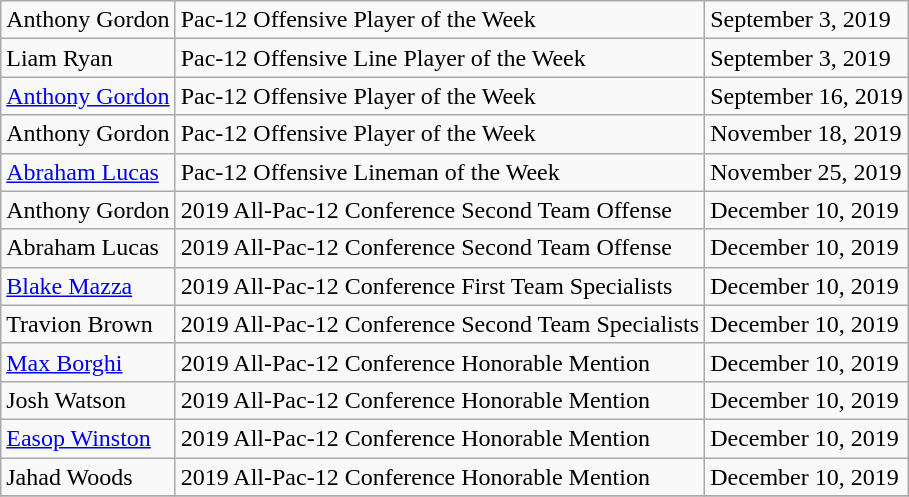<table class="wikitable">
<tr>
<td>Anthony Gordon</td>
<td>Pac-12 Offensive Player of the Week</td>
<td>September 3, 2019</td>
</tr>
<tr>
<td>Liam Ryan</td>
<td>Pac-12 Offensive Line Player of the Week</td>
<td>September 3, 2019</td>
</tr>
<tr>
<td><a href='#'>Anthony Gordon</a></td>
<td>Pac-12 Offensive Player of the Week</td>
<td>September 16, 2019</td>
</tr>
<tr>
<td>Anthony Gordon</td>
<td>Pac-12 Offensive Player of the Week</td>
<td>November 18, 2019</td>
</tr>
<tr>
<td><a href='#'>Abraham Lucas</a></td>
<td>Pac-12 Offensive Lineman of the Week</td>
<td>November 25, 2019</td>
</tr>
<tr>
<td>Anthony Gordon</td>
<td>2019 All-Pac-12 Conference Second Team Offense</td>
<td>December 10, 2019</td>
</tr>
<tr>
<td>Abraham Lucas</td>
<td>2019 All-Pac-12 Conference Second Team Offense</td>
<td>December 10, 2019</td>
</tr>
<tr>
<td><a href='#'>Blake Mazza</a></td>
<td>2019 All-Pac-12 Conference First Team Specialists</td>
<td>December 10, 2019</td>
</tr>
<tr>
<td>Travion Brown</td>
<td>2019 All-Pac-12 Conference Second Team Specialists</td>
<td>December 10, 2019</td>
</tr>
<tr>
<td><a href='#'>Max Borghi</a></td>
<td>2019 All-Pac-12 Conference Honorable Mention</td>
<td>December 10, 2019</td>
</tr>
<tr>
<td>Josh Watson</td>
<td>2019 All-Pac-12 Conference Honorable Mention</td>
<td>December 10, 2019</td>
</tr>
<tr>
<td><a href='#'>Easop Winston</a></td>
<td>2019 All-Pac-12 Conference Honorable Mention</td>
<td>December 10, 2019</td>
</tr>
<tr>
<td>Jahad Woods</td>
<td>2019 All-Pac-12 Conference Honorable Mention</td>
<td>December 10, 2019</td>
</tr>
<tr>
</tr>
</table>
